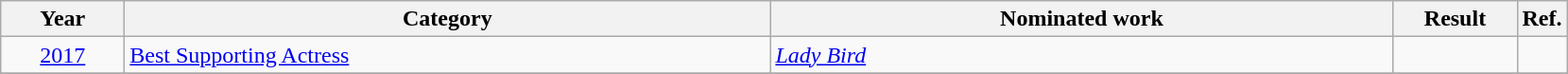<table class=wikitable>
<tr>
<th scope="col" style="width:5em;">Year</th>
<th scope="col" style="width:28em;">Category</th>
<th scope="col" style="width:27em;">Nominated work</th>
<th scope="col" style="width:5em;">Result</th>
<th>Ref.</th>
</tr>
<tr>
<td style="text-align:center;"><a href='#'>2017</a></td>
<td><a href='#'>Best Supporting Actress</a></td>
<td><em><a href='#'>Lady Bird</a></em></td>
<td></td>
<td style="text-align:center;"></td>
</tr>
<tr>
</tr>
</table>
